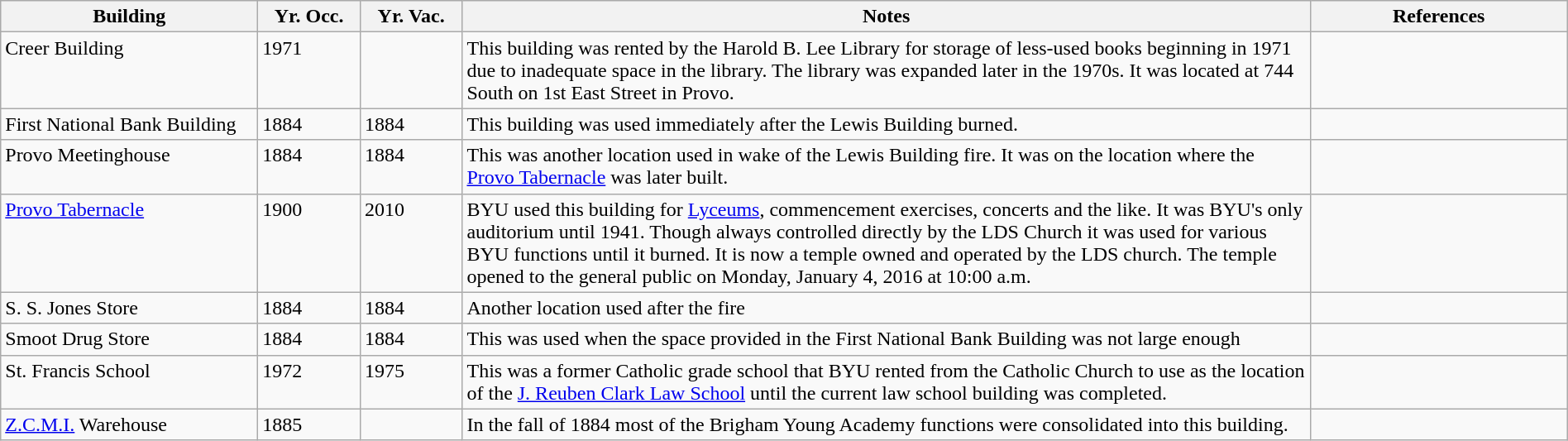<table class="wikitable sortable" style="width:100%;">
<tr>
<th style="width:200px;">Building</th>
<th width="75">Yr. Occ.</th>
<th width="75">Yr. Vac.</th>
<th class="unsortable">Notes</th>
<th style="width:200px;" class="unsortable">References</th>
</tr>
<tr valign="top">
<td>Creer Building</td>
<td>1971</td>
<td></td>
<td>This building was rented by the Harold B. Lee Library for storage of less-used books beginning in 1971 due to inadequate space in the library. The library was expanded later in the 1970s. It was located at 744 South on 1st East Street in Provo.</td>
<td></td>
</tr>
<tr valign="top">
<td>First National Bank Building</td>
<td>1884</td>
<td>1884</td>
<td>This building was used immediately after the Lewis Building burned.</td>
<td></td>
</tr>
<tr valign="top">
<td>Provo Meetinghouse</td>
<td>1884</td>
<td>1884</td>
<td>This was another location used in wake of the Lewis Building fire. It was on the location where the <a href='#'>Provo Tabernacle</a> was later built.</td>
<td></td>
</tr>
<tr valign="top">
<td><a href='#'>Provo Tabernacle</a></td>
<td>1900</td>
<td>2010</td>
<td>BYU used this building for <a href='#'>Lyceums</a>, commencement exercises, concerts and the like. It was BYU's only auditorium until 1941. Though always controlled directly by the LDS Church it was used for various BYU functions until it burned. It is now a temple owned and operated by the LDS church. The temple opened to the general public on Monday, January 4, 2016 at 10:00 a.m.</td>
<td></td>
</tr>
<tr valign="top">
<td>S. S. Jones Store</td>
<td>1884</td>
<td>1884</td>
<td>Another location used after the fire</td>
<td></td>
</tr>
<tr valign="top">
<td>Smoot Drug Store</td>
<td>1884</td>
<td>1884</td>
<td>This was used when the space provided in the First National Bank Building was not large enough</td>
<td></td>
</tr>
<tr valign="top">
<td>St. Francis School</td>
<td>1972</td>
<td>1975</td>
<td>This was a former Catholic grade school that BYU rented from the Catholic Church to use as the location of the <a href='#'>J. Reuben Clark Law School</a> until the current law school building was completed.</td>
<td></td>
</tr>
<tr valign="top">
<td><a href='#'>Z.C.M.I.</a> Warehouse</td>
<td>1885</td>
<td></td>
<td>In the fall of 1884 most of the Brigham Young Academy functions were consolidated into this building.</td>
<td></td>
</tr>
</table>
